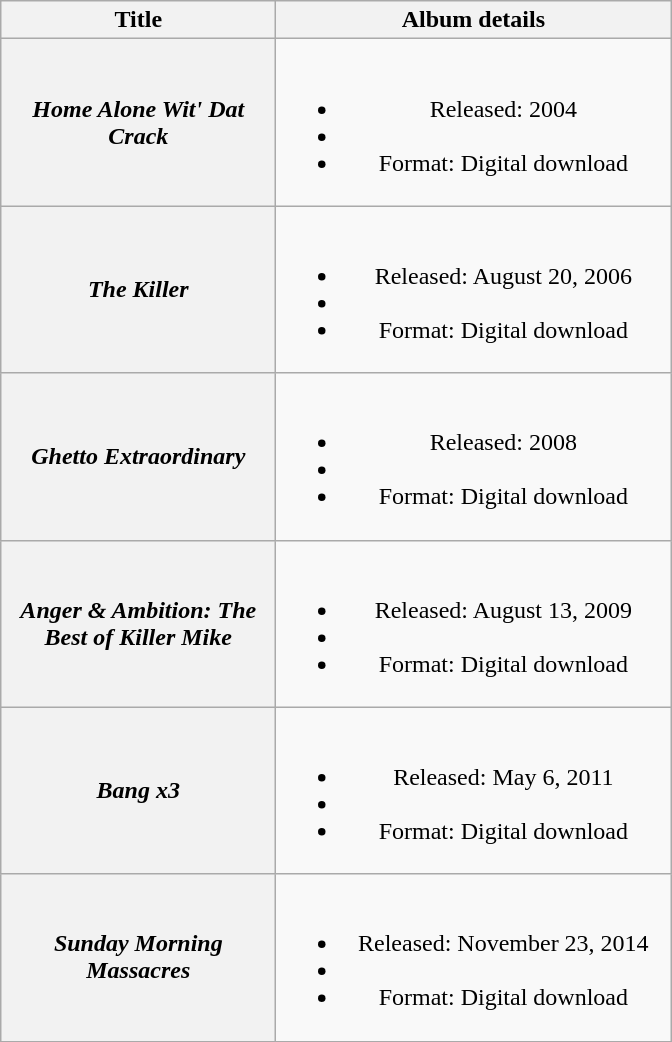<table class="wikitable plainrowheaders" style="text-align:center">
<tr>
<th scope="col" style="width:11em;">Title</th>
<th scope="col" style="width:16em;">Album details</th>
</tr>
<tr>
<th scope="row"><em>Home Alone Wit' Dat Crack</em></th>
<td><br><ul><li>Released: 2004</li><li></li><li>Format: Digital download</li></ul></td>
</tr>
<tr>
<th scope="row"><em>The Killer</em></th>
<td><br><ul><li>Released: August 20, 2006</li><li></li><li>Format: Digital download</li></ul></td>
</tr>
<tr>
<th scope="row"><em>Ghetto Extraordinary</em></th>
<td><br><ul><li>Released: 2008</li><li></li><li>Format: Digital download</li></ul></td>
</tr>
<tr>
<th scope="row"><em>Anger & Ambition: The Best of Killer Mike</em></th>
<td><br><ul><li>Released: August 13, 2009</li><li></li><li>Format: Digital download</li></ul></td>
</tr>
<tr>
<th scope="row"><em>Bang x3</em></th>
<td><br><ul><li>Released: May 6, 2011</li><li></li><li>Format: Digital download</li></ul></td>
</tr>
<tr>
<th scope="row"><em>Sunday Morning Massacres</em></th>
<td><br><ul><li>Released: November 23, 2014</li><li></li><li>Format: Digital download</li></ul></td>
</tr>
</table>
